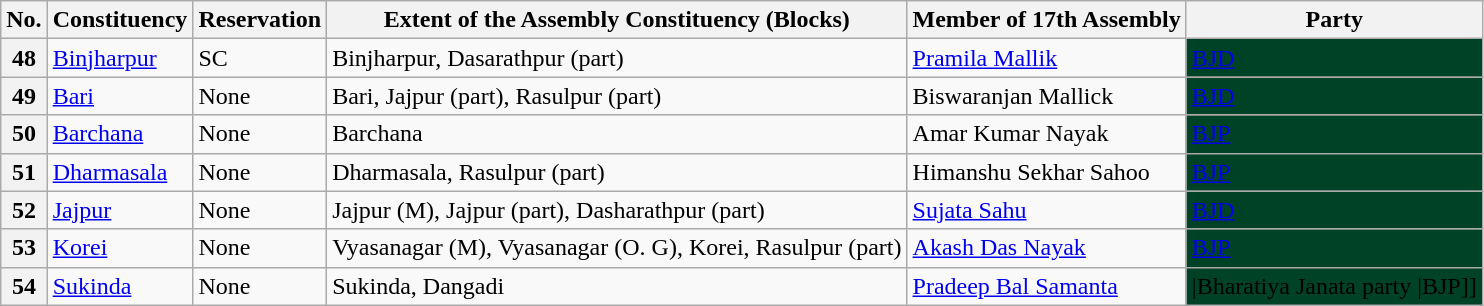<table class="wikitable sortable">
<tr>
<th>No.</th>
<th>Constituency</th>
<th>Reservation</th>
<th>Extent of the Assembly Constituency (Blocks)</th>
<th>Member of 17th Assembly</th>
<th>Party</th>
</tr>
<tr>
<th>48</th>
<td><a href='#'>Binjharpur</a></td>
<td>SC</td>
<td>Binjharpur, Dasarathpur (part)</td>
<td><a href='#'>Pramila Mallik</a></td>
<td bgcolor="#004225"><a href='#'><span>BJD</span></a></td>
</tr>
<tr>
<th>49</th>
<td><a href='#'>Bari</a></td>
<td>None</td>
<td>Bari, Jajpur (part), Rasulpur (part) </td>
<td>Biswaranjan Mallick</td>
<td bgcolor="#004225"><a href='#'><span>BJD</span></a></td>
</tr>
<tr>
<th>50</th>
<td><a href='#'>Barchana</a></td>
<td>None</td>
<td>Barchana</td>
<td>Amar Kumar Nayak</td>
<td bgcolor="#004225"><a href='#'><span>BJP</span></a></td>
</tr>
<tr>
<th>51</th>
<td><a href='#'>Dharmasala</a></td>
<td>None</td>
<td>Dharmasala, Rasulpur (part)</td>
<td>Himanshu Sekhar Sahoo</td>
<td bgcolor="#004225"><a href='#'><span>BJP</span></a></td>
</tr>
<tr>
<th>52</th>
<td><a href='#'>Jajpur</a></td>
<td>None</td>
<td>Jajpur (M), Jajpur (part), Dasharathpur (part) </td>
<td><a href='#'>Sujata Sahu</a></td>
<td bgcolor="#004225"><a href='#'><span>BJD</span></a></td>
</tr>
<tr>
<th>53</th>
<td><a href='#'>Korei</a></td>
<td>None</td>
<td>Vyasanagar (M), Vyasanagar (O. G), Korei, Rasulpur (part)</td>
<td><a href='#'>Akash Das Nayak</a></td>
<td bgcolor="#004225"><a href='#'><span>BJP</span></a></td>
</tr>
<tr>
<th>54</th>
<td><a href='#'>Sukinda</a></td>
<td>None</td>
<td>Sukinda, Dangadi </td>
<td><a href='#'>Pradeep Bal Samanta</a></td>
<td bgcolor="#004225">|Bharatiya Janata party |<span>BJP</span>]]</td>
</tr>
</table>
